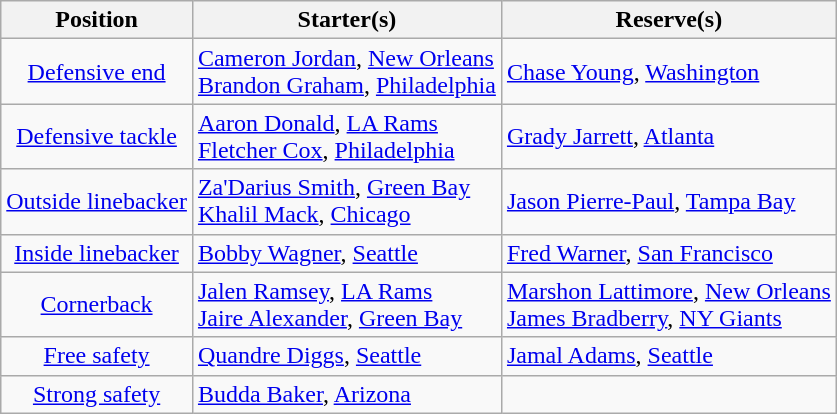<table class="wikitable">
<tr>
<th>Position</th>
<th>Starter(s)</th>
<th>Reserve(s)</th>
</tr>
<tr>
<td align=center><a href='#'>Defensive end</a></td>
<td> <a href='#'>Cameron Jordan</a>, <a href='#'>New Orleans</a><br> <a href='#'>Brandon Graham</a>, <a href='#'>Philadelphia</a></td>
<td> <a href='#'>Chase Young</a>, <a href='#'>Washington</a></td>
</tr>
<tr>
<td align=center><a href='#'>Defensive tackle</a></td>
<td> <a href='#'>Aaron Donald</a>, <a href='#'>LA Rams</a><br> <a href='#'>Fletcher Cox</a>, <a href='#'>Philadelphia</a></td>
<td> <a href='#'>Grady Jarrett</a>, <a href='#'>Atlanta</a></td>
</tr>
<tr>
<td align=center><a href='#'>Outside linebacker</a></td>
<td> <a href='#'>Za'Darius Smith</a>, <a href='#'>Green Bay</a><br> <a href='#'>Khalil Mack</a>, <a href='#'>Chicago</a></td>
<td> <a href='#'>Jason Pierre-Paul</a>, <a href='#'>Tampa Bay</a></td>
</tr>
<tr>
<td align=center><a href='#'>Inside linebacker</a></td>
<td> <a href='#'>Bobby Wagner</a>, <a href='#'>Seattle</a></td>
<td> <a href='#'>Fred Warner</a>, <a href='#'>San Francisco</a></td>
</tr>
<tr>
<td align=center><a href='#'>Cornerback</a></td>
<td> <a href='#'>Jalen Ramsey</a>, <a href='#'>LA Rams</a><br> <a href='#'>Jaire Alexander</a>, <a href='#'>Green Bay</a></td>
<td> <a href='#'>Marshon Lattimore</a>, <a href='#'>New Orleans</a><br> <a href='#'>James Bradberry</a>, <a href='#'>NY Giants</a></td>
</tr>
<tr>
<td align=center><a href='#'>Free safety</a></td>
<td> <a href='#'>Quandre Diggs</a>, <a href='#'>Seattle</a></td>
<td> <a href='#'>Jamal Adams</a>, <a href='#'>Seattle</a></td>
</tr>
<tr>
<td align=center><a href='#'>Strong safety</a></td>
<td> <a href='#'>Budda Baker</a>, <a href='#'>Arizona</a></td>
<td></td>
</tr>
</table>
